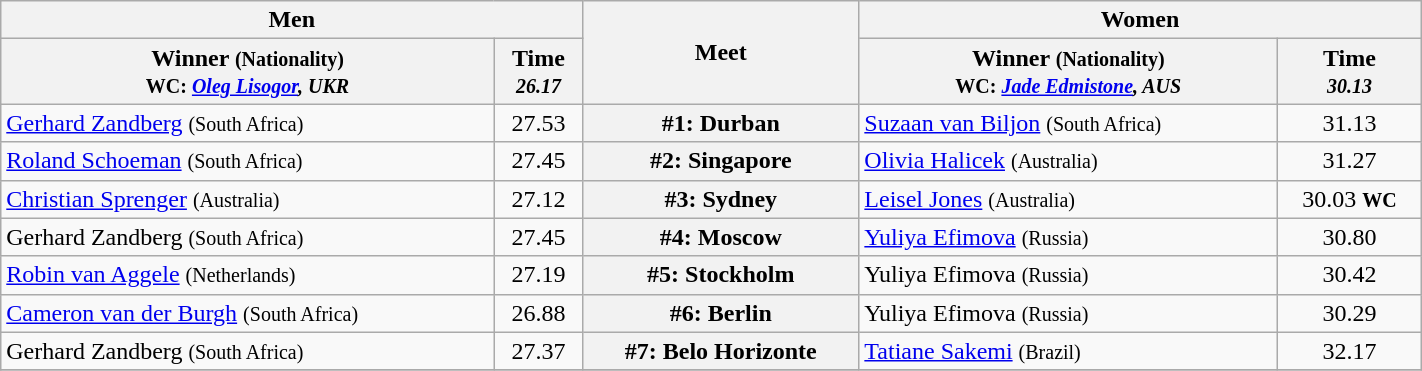<table class=wikitable width="75%">
<tr>
<th colspan="2">Men</th>
<th rowspan="2">Meet</th>
<th colspan="2">Women</th>
</tr>
<tr>
<th>Winner <small>(Nationality)<br> WC: <em><a href='#'>Oleg Lisogor</a>, UKR</em></small></th>
<th>Time <br><small> <em>26.17</em> </small></th>
<th>Winner <small>(Nationality)<br>WC: <em><a href='#'>Jade Edmistone</a>, AUS</em></small></th>
<th>Time<br><small><em>30.13</em></small></th>
</tr>
<tr>
<td> <a href='#'>Gerhard Zandberg</a> <small>(South Africa)</small></td>
<td align=center>27.53</td>
<th>#1: Durban</th>
<td> <a href='#'>Suzaan van Biljon</a> <small>(South Africa)</small></td>
<td align=center>31.13</td>
</tr>
<tr>
<td> <a href='#'>Roland Schoeman</a> <small>(South Africa)</small></td>
<td align=center>27.45</td>
<th>#2: Singapore</th>
<td> <a href='#'>Olivia Halicek</a> <small>(Australia)</small></td>
<td align=center>31.27</td>
</tr>
<tr>
<td> <a href='#'>Christian Sprenger</a> <small>(Australia)</small></td>
<td align=center>27.12</td>
<th>#3: Sydney</th>
<td> <a href='#'>Leisel Jones</a> <small>(Australia)</small></td>
<td align=center>30.03 <small><strong>WC</strong></small></td>
</tr>
<tr>
<td> Gerhard Zandberg <small>(South Africa)</small></td>
<td align=center>27.45</td>
<th>#4: Moscow</th>
<td> <a href='#'>Yuliya Efimova</a> <small>(Russia)</small></td>
<td align=center>30.80</td>
</tr>
<tr>
<td> <a href='#'>Robin van Aggele</a> <small>(Netherlands)</small></td>
<td align=center>27.19</td>
<th>#5: Stockholm</th>
<td> Yuliya Efimova <small>(Russia)</small></td>
<td align=center>30.42</td>
</tr>
<tr>
<td> <a href='#'>Cameron van der Burgh</a> <small>(South Africa)</small></td>
<td align=center>26.88</td>
<th>#6: Berlin</th>
<td> Yuliya Efimova <small>(Russia)</small></td>
<td align=center>30.29</td>
</tr>
<tr>
<td> Gerhard Zandberg <small>(South Africa)</small></td>
<td align=center>27.37</td>
<th>#7: Belo Horizonte</th>
<td> <a href='#'>Tatiane Sakemi</a> <small>(Brazil)</small></td>
<td align=center>32.17</td>
</tr>
<tr>
</tr>
</table>
